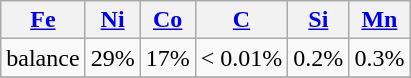<table class="wikitable">
<tr>
<th><a href='#'>Fe</a></th>
<th><a href='#'>Ni</a></th>
<th><a href='#'>Co</a></th>
<th><a href='#'>C</a></th>
<th><a href='#'>Si</a></th>
<th><a href='#'>Mn</a></th>
</tr>
<tr>
<td>balance</td>
<td>29%</td>
<td>17%</td>
<td>< 0.01%</td>
<td>0.2%</td>
<td>0.3%</td>
</tr>
<tr>
</tr>
</table>
